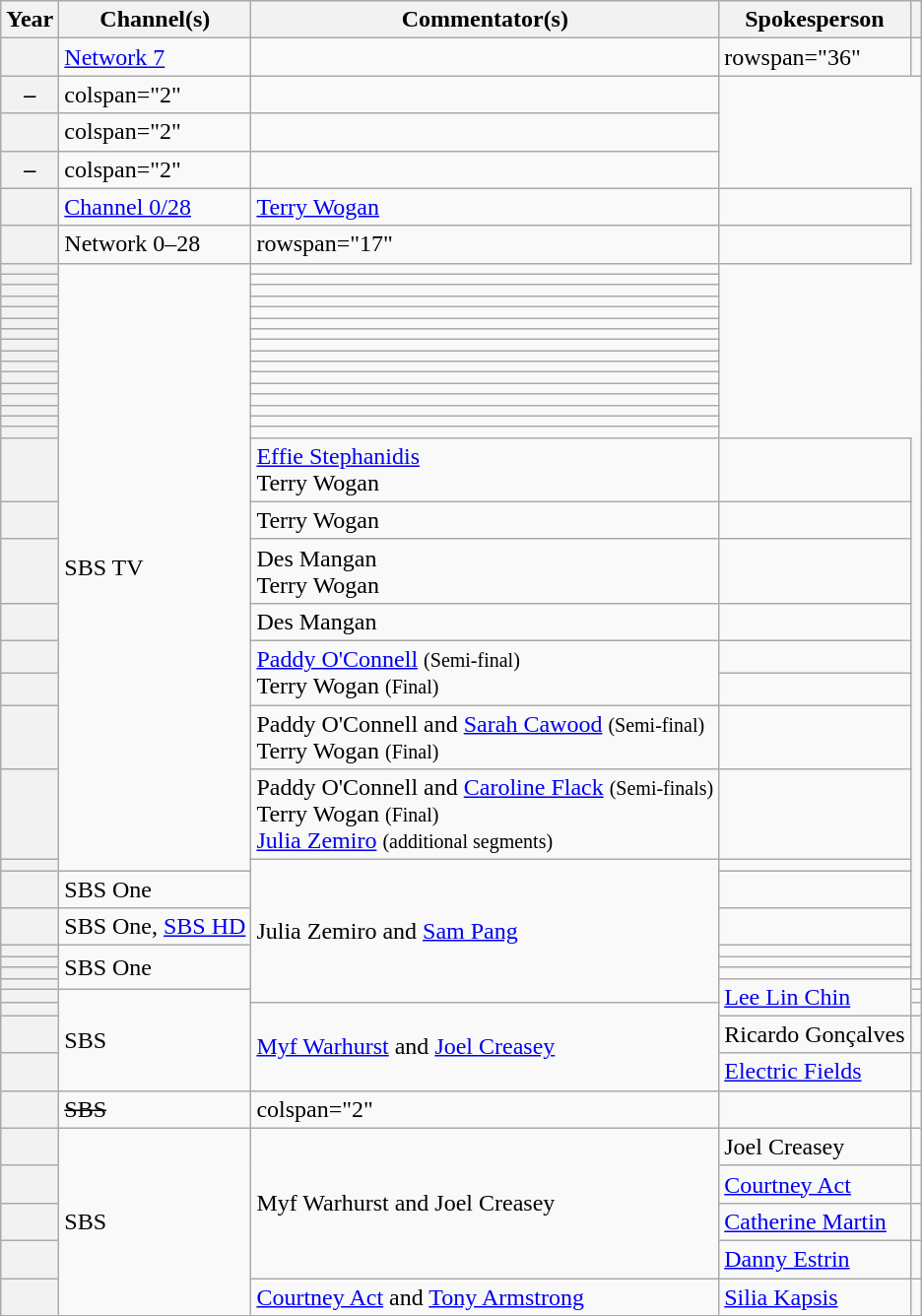<table class="wikitable plainrowheaders sticky-header" text-align:left;">
<tr>
<th>Year</th>
<th>Channel(s)</th>
<th>Commentator(s)</th>
<th>Spokesperson</th>
<th class="unsortable"></th>
</tr>
<tr>
<th scope="row"></th>
<td><a href='#'>Network 7</a></td>
<td></td>
<td>rowspan="36" </td>
<td style="text-align:center"></td>
</tr>
<tr>
<th scope="row">–</th>
<td>colspan="2" </td>
<td style="text-align:center"></td>
</tr>
<tr>
<th scope="row"></th>
<td>colspan="2" </td>
<td style="text-align:center"></td>
</tr>
<tr>
<th scope="row">–</th>
<td>colspan="2" </td>
<td style="text-align:center"></td>
</tr>
<tr>
<th scope="row"></th>
<td><a href='#'>Channel 0/28</a></td>
<td><a href='#'>Terry Wogan</a></td>
<td style="text-align:center"></td>
</tr>
<tr>
<th scope="row"></th>
<td>Network 0–28</td>
<td>rowspan="17" </td>
<td style="text-align:center"></td>
</tr>
<tr>
<th scope="row"></th>
<td rowspan="25">SBS TV</td>
<td style="text-align:center"></td>
</tr>
<tr>
<th scope="row"></th>
<td style="text-align:center"></td>
</tr>
<tr>
<th scope="row"></th>
<td style="text-align:center"></td>
</tr>
<tr>
<th scope="row"></th>
<td style="text-align:center"></td>
</tr>
<tr>
<th scope="row"></th>
<td style="text-align:center"></td>
</tr>
<tr>
<th scope="row"></th>
<td style="text-align:center"></td>
</tr>
<tr>
<th scope="row"></th>
<td style="text-align:center"></td>
</tr>
<tr>
<th scope="row"></th>
<td style="text-align:center"></td>
</tr>
<tr>
<th scope="row"></th>
<td style="text-align:center"></td>
</tr>
<tr>
<th scope="row"></th>
<td style="text-align:center"></td>
</tr>
<tr>
<th scope="row"></th>
<td style="text-align:center"></td>
</tr>
<tr>
<th scope="row"></th>
<td style="text-align:center"></td>
</tr>
<tr>
<th scope="row"></th>
<td style="text-align:center"></td>
</tr>
<tr>
<th scope="row"></th>
<td style="text-align:center"></td>
</tr>
<tr>
<th scope="row"></th>
<td style="text-align:center"></td>
</tr>
<tr>
<th scope="row"></th>
<td style="text-align:center"></td>
</tr>
<tr>
<th scope="row"></th>
<td><a href='#'>Effie Stephanidis</a><br>Terry Wogan</td>
<td style="text-align:center"></td>
</tr>
<tr>
<th scope="row"></th>
<td>Terry Wogan</td>
<td style="text-align:center"></td>
</tr>
<tr>
<th scope="row"></th>
<td>Des Mangan<br>Terry Wogan</td>
<td style="text-align:center"></td>
</tr>
<tr>
<th scope="row"></th>
<td>Des Mangan</td>
<td style="text-align:center"></td>
</tr>
<tr>
<th scope="row"></th>
<td rowspan="2"><a href='#'>Paddy O'Connell</a> <small>(Semi-final)</small><br> Terry Wogan <small>(Final)</small></td>
<td style="text-align:center"></td>
</tr>
<tr>
<th scope="row"></th>
<td style="text-align:center"></td>
</tr>
<tr>
<th scope="row"></th>
<td>Paddy O'Connell and <a href='#'>Sarah Cawood</a> <small>(Semi-final)</small><br> Terry Wogan <small>(Final)</small></td>
<td style="text-align:center"></td>
</tr>
<tr>
<th scope="row"></th>
<td>Paddy O'Connell and <a href='#'>Caroline Flack</a> <small>(Semi-finals)</small><br> Terry Wogan <small>(Final)</small><br> <a href='#'>Julia Zemiro</a> <small>(additional segments)</small></td>
<td style="text-align:center"></td>
</tr>
<tr>
<th scope="row"></th>
<td rowspan="8">Julia Zemiro and <a href='#'>Sam Pang</a></td>
<td style="text-align:center"></td>
</tr>
<tr>
<th scope="row"></th>
<td>SBS One</td>
<td style="text-align:center"></td>
</tr>
<tr>
<th scope="row"></th>
<td>SBS One, <a href='#'>SBS HD</a></td>
<td style="text-align:center"></td>
</tr>
<tr>
<th scope="row"></th>
<td rowspan="4">SBS One</td>
<td style="text-align:center"></td>
</tr>
<tr>
<th scope="row"></th>
<td style="text-align:center"></td>
</tr>
<tr>
<th scope="row"></th>
<td style="text-align:center"></td>
</tr>
<tr>
<th scope="row"></th>
<td rowspan="3"><a href='#'>Lee Lin Chin</a></td>
<td style="text-align:center"></td>
</tr>
<tr>
<th scope="row"></th>
<td rowspan="4">SBS</td>
<td style="text-align:center"></td>
</tr>
<tr>
<th scope="row"></th>
<td rowspan="3"><a href='#'>Myf Warhurst</a> and <a href='#'>Joel Creasey</a></td>
<td style="text-align:center"></td>
</tr>
<tr>
<th scope="row"></th>
<td>Ricardo Gonçalves</td>
<td style="text-align:center"></td>
</tr>
<tr>
<th scope="row"></th>
<td><a href='#'>Electric Fields</a></td>
<td style="text-align:center"></td>
</tr>
<tr>
<th scope="row"><s></s></th>
<td><s>SBS</s></td>
<td>colspan="2" </td>
<td style="text-align:center"></td>
</tr>
<tr>
<th scope="row"></th>
<td rowspan="5">SBS</td>
<td rowspan="4">Myf Warhurst and Joel Creasey</td>
<td>Joel Creasey</td>
<td style="text-align:center"></td>
</tr>
<tr>
<th scope="row"></th>
<td><a href='#'>Courtney Act</a></td>
<td style="text-align:center"></td>
</tr>
<tr>
<th scope="row"></th>
<td><a href='#'>Catherine Martin</a></td>
<td style="text-align:center"></td>
</tr>
<tr>
<th scope="row"></th>
<td><a href='#'>Danny Estrin</a></td>
<td style="text-align:center"></td>
</tr>
<tr>
<th scope="row"></th>
<td><a href='#'>Courtney Act</a> and <a href='#'>Tony Armstrong</a></td>
<td><a href='#'>Silia Kapsis</a></td>
<td style="text-align:center"></td>
</tr>
</table>
